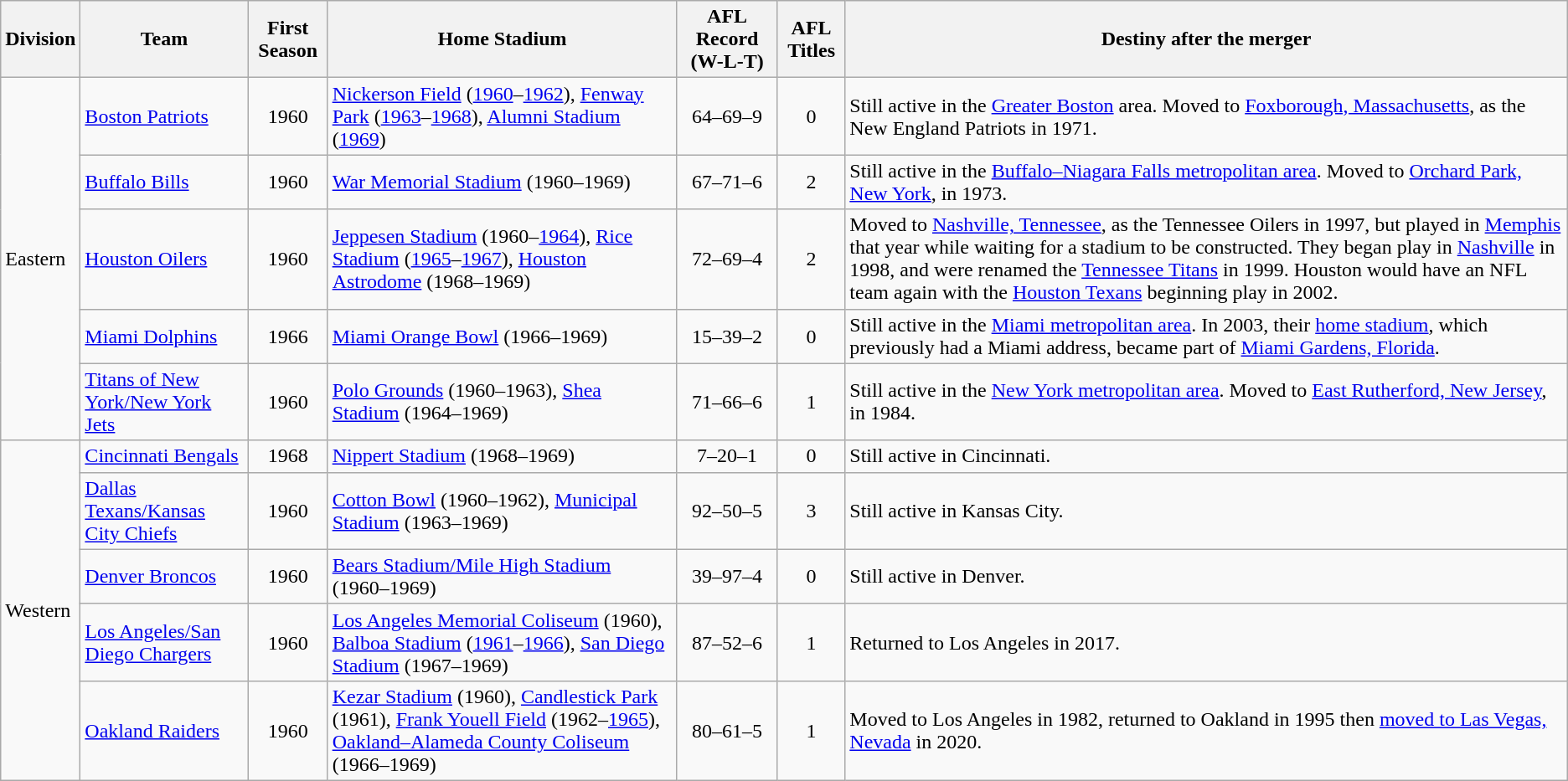<table class="wikitable sortable" style="text-align:left">
<tr>
<th>Division</th>
<th>Team</th>
<th>First Season</th>
<th>Home Stadium</th>
<th>AFL Record (W-L-T)</th>
<th>AFL Titles</th>
<th class="unsortable">Destiny after the merger</th>
</tr>
<tr>
<td rowspan=5>Eastern</td>
<td><a href='#'>Boston Patriots</a></td>
<td align="center">1960</td>
<td><a href='#'>Nickerson Field</a> (<a href='#'>1960</a>–<a href='#'>1962</a>), <a href='#'>Fenway Park</a> (<a href='#'>1963</a>–<a href='#'>1968</a>), <a href='#'>Alumni Stadium</a> (<a href='#'>1969</a>)</td>
<td align="center">64–69–9</td>
<td align="center">0</td>
<td>Still active in the <a href='#'>Greater Boston</a> area. Moved to <a href='#'>Foxborough, Massachusetts</a>, as the New England Patriots in 1971.</td>
</tr>
<tr>
<td><a href='#'>Buffalo Bills</a></td>
<td align="center">1960</td>
<td><a href='#'>War Memorial Stadium</a> (1960–1969)</td>
<td align="center">67–71–6</td>
<td align="center">2</td>
<td>Still active in the <a href='#'>Buffalo–Niagara Falls metropolitan area</a>. Moved to <a href='#'>Orchard Park, New York</a>, in 1973.</td>
</tr>
<tr>
<td><a href='#'>Houston Oilers</a></td>
<td align="center">1960</td>
<td><a href='#'>Jeppesen Stadium</a> (1960–<a href='#'>1964</a>), <a href='#'>Rice Stadium</a> (<a href='#'>1965</a>–<a href='#'>1967</a>), <a href='#'>Houston Astrodome</a> (1968–1969)</td>
<td align="center">72–69–4</td>
<td align="center">2</td>
<td>Moved to <a href='#'>Nashville, Tennessee</a>, as the Tennessee Oilers in 1997, but played in <a href='#'>Memphis</a> that year while waiting for a stadium to be constructed. They began play in <a href='#'>Nashville</a> in 1998, and were renamed the <a href='#'>Tennessee Titans</a> in 1999. Houston would have an NFL team again with the <a href='#'>Houston Texans</a> beginning play in 2002.</td>
</tr>
<tr>
<td><a href='#'>Miami Dolphins</a></td>
<td align="center">1966</td>
<td><a href='#'>Miami Orange Bowl</a> (1966–1969)</td>
<td align="center">15–39–2</td>
<td align="center">0</td>
<td>Still active in the <a href='#'>Miami metropolitan area</a>. In 2003, their <a href='#'>home stadium</a>, which previously had a Miami address, became part of <a href='#'>Miami Gardens, Florida</a>.</td>
</tr>
<tr>
<td><a href='#'>Titans of New York/New York Jets</a></td>
<td align="center">1960</td>
<td><a href='#'>Polo Grounds</a> (1960–1963), <a href='#'>Shea Stadium</a> (1964–1969)</td>
<td align="center">71–66–6</td>
<td align="center">1</td>
<td>Still active in the <a href='#'>New York metropolitan area</a>. Moved to <a href='#'>East Rutherford, New Jersey</a>, in 1984.</td>
</tr>
<tr>
<td rowspan=5>Western</td>
<td><a href='#'>Cincinnati Bengals</a></td>
<td align="center">1968</td>
<td><a href='#'>Nippert Stadium</a> (1968–1969)</td>
<td align="center">7–20–1</td>
<td align="center">0</td>
<td>Still active in Cincinnati.</td>
</tr>
<tr>
<td><a href='#'>Dallas Texans/Kansas City Chiefs</a></td>
<td align="center">1960</td>
<td><a href='#'>Cotton Bowl</a> (1960–1962), <a href='#'>Municipal Stadium</a> (1963–1969)</td>
<td align="center">92–50–5</td>
<td align="center">3</td>
<td>Still active in Kansas City.</td>
</tr>
<tr>
<td><a href='#'>Denver Broncos</a></td>
<td align="center">1960</td>
<td><a href='#'>Bears Stadium/Mile High Stadium</a> (1960–1969)</td>
<td align="center">39–97–4</td>
<td align="center">0</td>
<td>Still active in Denver.</td>
</tr>
<tr>
<td><a href='#'>Los Angeles/San Diego Chargers</a></td>
<td align="center">1960</td>
<td><a href='#'>Los Angeles Memorial Coliseum</a> (1960), <a href='#'>Balboa Stadium</a> (<a href='#'>1961</a>–<a href='#'>1966</a>), <a href='#'>San Diego Stadium</a> (1967–1969)</td>
<td align="center">87–52–6</td>
<td align="center">1</td>
<td>Returned to Los Angeles in 2017.</td>
</tr>
<tr>
<td><a href='#'>Oakland Raiders</a></td>
<td align="center">1960</td>
<td><a href='#'>Kezar Stadium</a> (1960), <a href='#'>Candlestick Park</a> (1961), <a href='#'>Frank Youell Field</a> (1962–<a href='#'>1965</a>), <a href='#'>Oakland–Alameda County Coliseum</a> (1966–1969)</td>
<td align="center">80–61–5</td>
<td align="center">1</td>
<td>Moved to Los Angeles in 1982, returned to Oakland in 1995 then <a href='#'>moved to Las Vegas, Nevada</a> in 2020.</td>
</tr>
</table>
